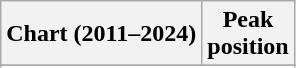<table class="wikitable sortable plainrowheaders">
<tr>
<th scope="col">Chart (2011–2024)</th>
<th scope="col">Peak<br>position</th>
</tr>
<tr>
</tr>
<tr>
</tr>
<tr>
</tr>
<tr>
</tr>
</table>
